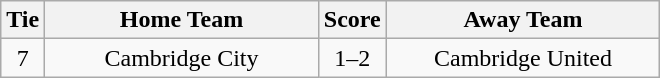<table class="wikitable" style="text-align:center;">
<tr>
<th width=20>Tie</th>
<th width=175>Home Team</th>
<th width=20>Score</th>
<th width=175>Away Team</th>
</tr>
<tr>
<td>7</td>
<td>Cambridge City</td>
<td>1–2</td>
<td>Cambridge United</td>
</tr>
</table>
